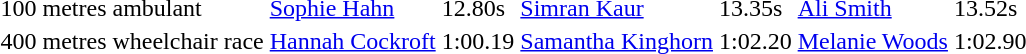<table>
<tr>
<td>100 metres ambulant</td>
<td><a href='#'>Sophie Hahn</a></td>
<td>12.80s </td>
<td><a href='#'>Simran Kaur</a></td>
<td>13.35s </td>
<td><a href='#'>Ali Smith</a></td>
<td>13.52s </td>
</tr>
<tr>
<td>400 metres wheelchair race</td>
<td><a href='#'>Hannah Cockroft</a></td>
<td>1:00.19</td>
<td><a href='#'>Samantha Kinghorn</a></td>
<td>1:02.20</td>
<td><a href='#'>Melanie Woods</a></td>
<td>1:02.90 </td>
</tr>
</table>
